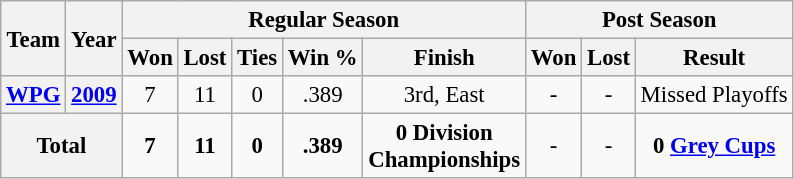<table class="wikitable" style="font-size: 95%; text-align:center;">
<tr>
<th rowspan="2">Team</th>
<th rowspan="2">Year</th>
<th colspan="5">Regular Season</th>
<th colspan="4">Post Season</th>
</tr>
<tr>
<th>Won</th>
<th>Lost</th>
<th>Ties</th>
<th>Win %</th>
<th>Finish</th>
<th>Won</th>
<th>Lost</th>
<th>Result</th>
</tr>
<tr>
<th><a href='#'>WPG</a></th>
<th><a href='#'>2009</a></th>
<td>7</td>
<td>11</td>
<td>0</td>
<td>.389</td>
<td>3rd, East</td>
<td>-</td>
<td>-</td>
<td>Missed Playoffs</td>
</tr>
<tr>
<th colspan="2"><strong>Total</strong></th>
<td><strong>7</strong></td>
<td><strong>11</strong></td>
<td><strong>0</strong></td>
<td><strong>.389</strong></td>
<td><strong>0 Division<br>Championships</strong></td>
<td>-</td>
<td>-</td>
<td><strong>0 <a href='#'>Grey Cups</a></strong></td>
</tr>
</table>
